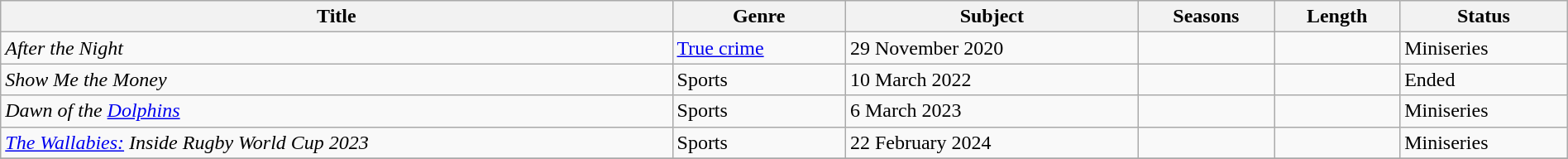<table class="wikitable sortable" style="width:100%;">
<tr>
<th>Title</th>
<th>Genre</th>
<th>Subject</th>
<th>Seasons</th>
<th>Length</th>
<th>Status</th>
</tr>
<tr>
<td><em>After the Night</em></td>
<td><a href='#'>True crime</a></td>
<td>29 November 2020</td>
<td></td>
<td></td>
<td>Miniseries</td>
</tr>
<tr>
<td><em>Show Me the Money</em></td>
<td>Sports</td>
<td>10 March 2022</td>
<td></td>
<td></td>
<td>Ended</td>
</tr>
<tr>
<td><em>Dawn of the <a href='#'>Dolphins</a></em></td>
<td>Sports</td>
<td>6 March 2023</td>
<td></td>
<td></td>
<td>Miniseries</td>
</tr>
<tr>
<td><em><a href='#'>The Wallabies:</a> Inside Rugby World Cup 2023</em></td>
<td>Sports</td>
<td>22 February 2024</td>
<td></td>
<td></td>
<td>Miniseries</td>
</tr>
<tr>
</tr>
</table>
